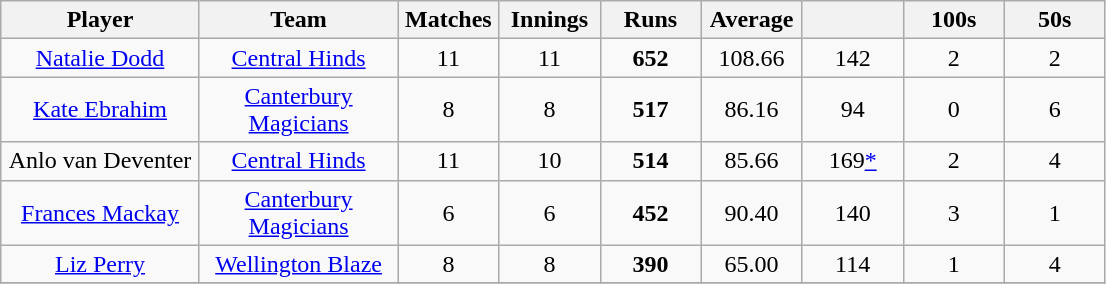<table class="wikitable" style="text-align:center;">
<tr>
<th width=125>Player</th>
<th width=125>Team</th>
<th width=60>Matches</th>
<th width=60>Innings</th>
<th width=60>Runs</th>
<th width=60>Average</th>
<th width=60></th>
<th width=60>100s</th>
<th width=60>50s</th>
</tr>
<tr>
<td><a href='#'>Natalie Dodd</a></td>
<td><a href='#'>Central Hinds</a></td>
<td>11</td>
<td>11</td>
<td><strong>652</strong></td>
<td>108.66</td>
<td>142</td>
<td>2</td>
<td>2</td>
</tr>
<tr>
<td><a href='#'>Kate Ebrahim</a></td>
<td><a href='#'>Canterbury Magicians</a></td>
<td>8</td>
<td>8</td>
<td><strong>517</strong></td>
<td>86.16</td>
<td>94</td>
<td>0</td>
<td>6</td>
</tr>
<tr>
<td>Anlo van Deventer</td>
<td><a href='#'>Central Hinds</a></td>
<td>11</td>
<td>10</td>
<td><strong>514</strong></td>
<td>85.66</td>
<td>169<a href='#'>*</a></td>
<td>2</td>
<td>4</td>
</tr>
<tr>
<td><a href='#'>Frances Mackay</a></td>
<td><a href='#'>Canterbury Magicians</a></td>
<td>6</td>
<td>6</td>
<td><strong>452</strong></td>
<td>90.40</td>
<td>140</td>
<td>3</td>
<td>1</td>
</tr>
<tr>
<td><a href='#'>Liz Perry</a></td>
<td><a href='#'>Wellington Blaze</a></td>
<td>8</td>
<td>8</td>
<td><strong>390</strong></td>
<td>65.00</td>
<td>114</td>
<td>1</td>
<td>4</td>
</tr>
<tr>
</tr>
</table>
